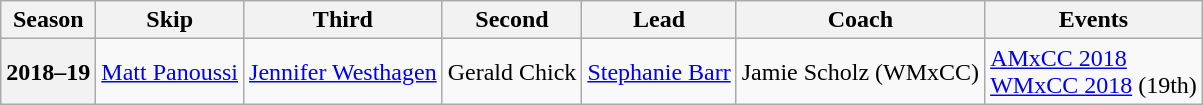<table class="wikitable">
<tr>
<th scope="col">Season</th>
<th scope="col">Skip</th>
<th scope="col">Third</th>
<th scope="col">Second</th>
<th scope="col">Lead</th>
<th scope="col">Coach</th>
<th scope="col">Events</th>
</tr>
<tr>
<th scope="row">2018–19</th>
<td><a href='#'>Matt Panoussi</a></td>
<td><a href='#'>Jennifer Westhagen</a></td>
<td>Gerald Chick</td>
<td><a href='#'>Stephanie Barr</a></td>
<td>Jamie Scholz (WMxCC)</td>
<td><a href='#'>AMxCC 2018</a> <br><a href='#'>WMxCC 2018</a> (19th)</td>
</tr>
</table>
